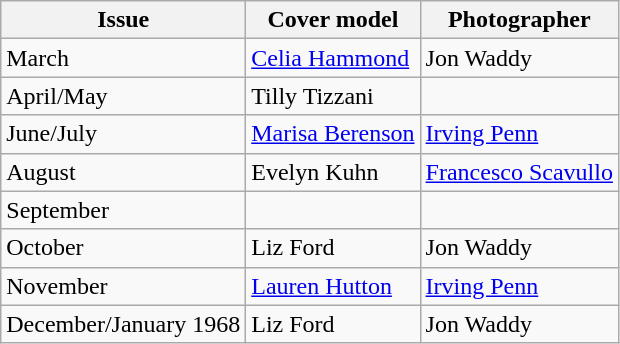<table class="wikitable">
<tr>
<th>Issue</th>
<th>Cover model</th>
<th>Photographer</th>
</tr>
<tr>
<td>March</td>
<td><a href='#'>Celia Hammond</a></td>
<td>Jon Waddy</td>
</tr>
<tr>
<td>April/May</td>
<td>Tilly Tizzani</td>
<td></td>
</tr>
<tr>
<td>June/July</td>
<td><a href='#'>Marisa Berenson</a></td>
<td><a href='#'>Irving Penn</a></td>
</tr>
<tr>
<td>August</td>
<td>Evelyn Kuhn</td>
<td><a href='#'>Francesco Scavullo</a></td>
</tr>
<tr>
<td>September</td>
<td></td>
<td></td>
</tr>
<tr>
<td>October</td>
<td>Liz Ford</td>
<td>Jon Waddy</td>
</tr>
<tr>
<td>November</td>
<td><a href='#'>Lauren Hutton</a></td>
<td><a href='#'>Irving Penn</a></td>
</tr>
<tr>
<td>December/January 1968</td>
<td>Liz Ford</td>
<td>Jon Waddy</td>
</tr>
</table>
